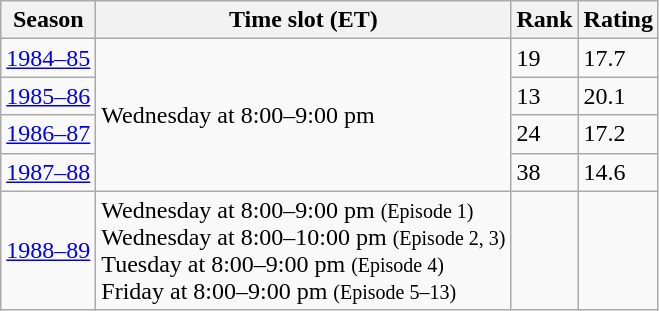<table class="wikitable">
<tr>
<th>Season</th>
<th>Time slot (ET)</th>
<th>Rank</th>
<th>Rating</th>
</tr>
<tr>
<td><a href='#'>1984–85</a></td>
<td rowspan="4">Wednesday at 8:00–9:00 pm</td>
<td>19</td>
<td>17.7</td>
</tr>
<tr>
<td><a href='#'>1985–86</a></td>
<td>13</td>
<td>20.1</td>
</tr>
<tr>
<td><a href='#'>1986–87</a></td>
<td>24</td>
<td>17.2</td>
</tr>
<tr>
<td><a href='#'>1987–88</a></td>
<td>38</td>
<td>14.6</td>
</tr>
<tr>
<td><a href='#'>1988–89</a></td>
<td>Wednesday at 8:00–9:00 pm <small>(Episode 1)</small><br>Wednesday at 8:00–10:00 pm <small>(Episode 2, 3)</small><br>Tuesday at 8:00–9:00 pm <small>(Episode 4)</small><br>Friday at 8:00–9:00 pm <small>(Episode 5–13)</small></td>
<td></td>
<td></td>
</tr>
</table>
